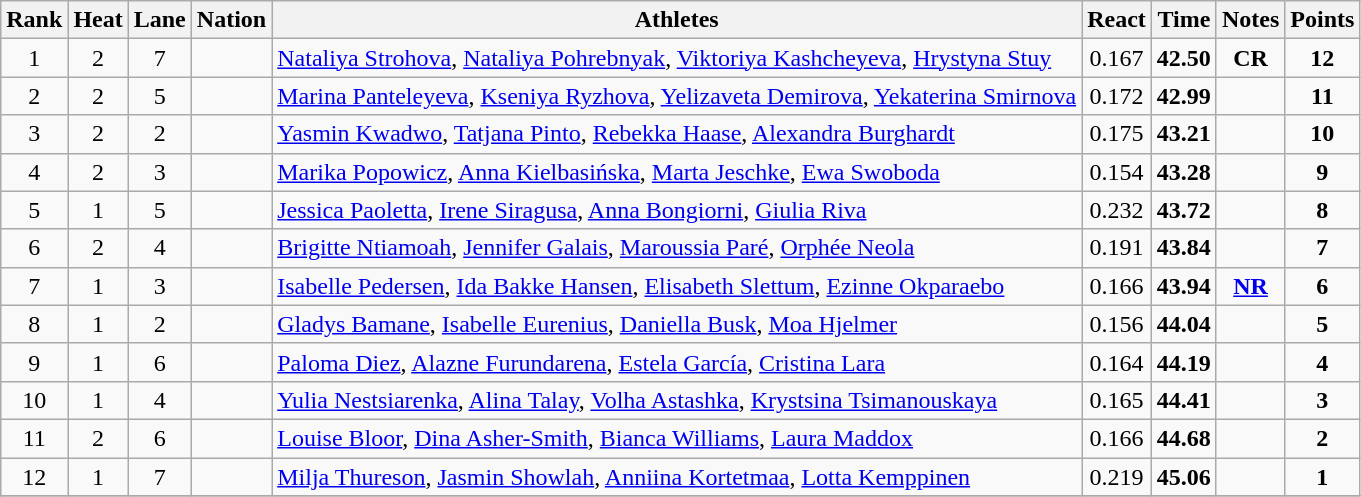<table class="wikitable sortable" style="text-align:center">
<tr>
<th>Rank</th>
<th>Heat</th>
<th>Lane</th>
<th>Nation</th>
<th>Athletes</th>
<th>React</th>
<th>Time</th>
<th>Notes</th>
<th>Points</th>
</tr>
<tr>
<td>1</td>
<td>2</td>
<td>7</td>
<td align=left></td>
<td align=left><a href='#'>Nataliya Strohova</a>, <a href='#'>Nataliya Pohrebnyak</a>, <a href='#'>Viktoriya Kashcheyeva</a>, <a href='#'>Hrystyna Stuy</a></td>
<td>0.167</td>
<td><strong>42.50</strong></td>
<td><strong>CR </strong></td>
<td><strong>12</strong></td>
</tr>
<tr>
<td>2</td>
<td>2</td>
<td>5</td>
<td align=left></td>
<td align=left><a href='#'>Marina Panteleyeva</a>, <a href='#'>Kseniya Ryzhova</a>, <a href='#'>Yelizaveta Demirova</a>, <a href='#'>Yekaterina Smirnova</a></td>
<td>0.172</td>
<td><strong>42.99</strong></td>
<td></td>
<td><strong>11</strong></td>
</tr>
<tr>
<td>3</td>
<td>2</td>
<td>2</td>
<td align=left></td>
<td align=left><a href='#'>Yasmin Kwadwo</a>, <a href='#'>Tatjana Pinto</a>, <a href='#'>Rebekka Haase</a>, <a href='#'>Alexandra Burghardt</a></td>
<td>0.175</td>
<td><strong>43.21</strong></td>
<td></td>
<td><strong>10</strong></td>
</tr>
<tr>
<td>4</td>
<td>2</td>
<td>3</td>
<td align=left></td>
<td align=left><a href='#'>Marika Popowicz</a>, <a href='#'>Anna Kielbasińska</a>, <a href='#'>Marta Jeschke</a>, <a href='#'>Ewa Swoboda</a></td>
<td>0.154</td>
<td><strong>43.28</strong></td>
<td></td>
<td><strong>9</strong></td>
</tr>
<tr>
<td>5</td>
<td>1</td>
<td>5</td>
<td align=left></td>
<td align=left><a href='#'>Jessica Paoletta</a>, <a href='#'>Irene Siragusa</a>, <a href='#'>Anna Bongiorni</a>, <a href='#'>Giulia Riva</a></td>
<td>0.232</td>
<td><strong>43.72</strong></td>
<td></td>
<td><strong>8</strong></td>
</tr>
<tr>
<td>6</td>
<td>2</td>
<td>4</td>
<td align=left></td>
<td align=left><a href='#'>Brigitte Ntiamoah</a>, <a href='#'>Jennifer Galais</a>, <a href='#'>Maroussia Paré</a>, <a href='#'>Orphée Neola</a></td>
<td>0.191</td>
<td><strong>43.84</strong></td>
<td></td>
<td><strong>7</strong></td>
</tr>
<tr>
<td>7</td>
<td>1</td>
<td>3</td>
<td align=left></td>
<td align=left><a href='#'>Isabelle Pedersen</a>, <a href='#'>Ida Bakke Hansen</a>, <a href='#'>Elisabeth Slettum</a>, <a href='#'>Ezinne Okparaebo</a></td>
<td>0.166</td>
<td><strong>43.94</strong></td>
<td><strong><a href='#'>NR</a></strong></td>
<td><strong>6</strong></td>
</tr>
<tr>
<td>8</td>
<td>1</td>
<td>2</td>
<td align=left></td>
<td align=left><a href='#'>Gladys Bamane</a>, <a href='#'>Isabelle Eurenius</a>, <a href='#'>Daniella Busk</a>, <a href='#'>Moa Hjelmer</a></td>
<td>0.156</td>
<td><strong>44.04</strong></td>
<td></td>
<td><strong>5</strong></td>
</tr>
<tr>
<td>9</td>
<td>1</td>
<td>6</td>
<td align=left></td>
<td align=left><a href='#'>Paloma Diez</a>, <a href='#'>Alazne Furundarena</a>, <a href='#'>Estela García</a>, <a href='#'>Cristina Lara</a></td>
<td>0.164</td>
<td><strong>44.19</strong></td>
<td></td>
<td><strong>4</strong></td>
</tr>
<tr>
<td>10</td>
<td>1</td>
<td>4</td>
<td align=left></td>
<td align=left><a href='#'>Yulia Nestsiarenka</a>, <a href='#'>Alina Talay</a>, <a href='#'>Volha Astashka</a>, <a href='#'>Krystsina Tsimanouskaya</a></td>
<td>0.165</td>
<td><strong>44.41</strong></td>
<td></td>
<td><strong>3</strong></td>
</tr>
<tr>
<td>11</td>
<td>2</td>
<td>6</td>
<td align=left></td>
<td align=left><a href='#'>Louise Bloor</a>, <a href='#'>Dina Asher-Smith</a>, <a href='#'>Bianca Williams</a>, <a href='#'>Laura Maddox</a></td>
<td>0.166</td>
<td><strong>44.68</strong></td>
<td></td>
<td><strong>2</strong></td>
</tr>
<tr>
<td>12</td>
<td>1</td>
<td>7</td>
<td align=left></td>
<td align=left><a href='#'>Milja Thureson</a>, <a href='#'>Jasmin Showlah</a>, <a href='#'>Anniina Kortetmaa</a>, <a href='#'>Lotta Kemppinen</a></td>
<td>0.219</td>
<td><strong>45.06</strong></td>
<td></td>
<td><strong>1</strong></td>
</tr>
<tr>
</tr>
</table>
